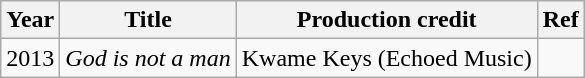<table class="wikitable">
<tr>
<th>Year</th>
<th>Title</th>
<th>Production credit</th>
<th>Ref</th>
</tr>
<tr>
<td>2013</td>
<td><em>God is not a man</em></td>
<td>Kwame Keys (Echoed Music)</td>
<td></td>
</tr>
</table>
